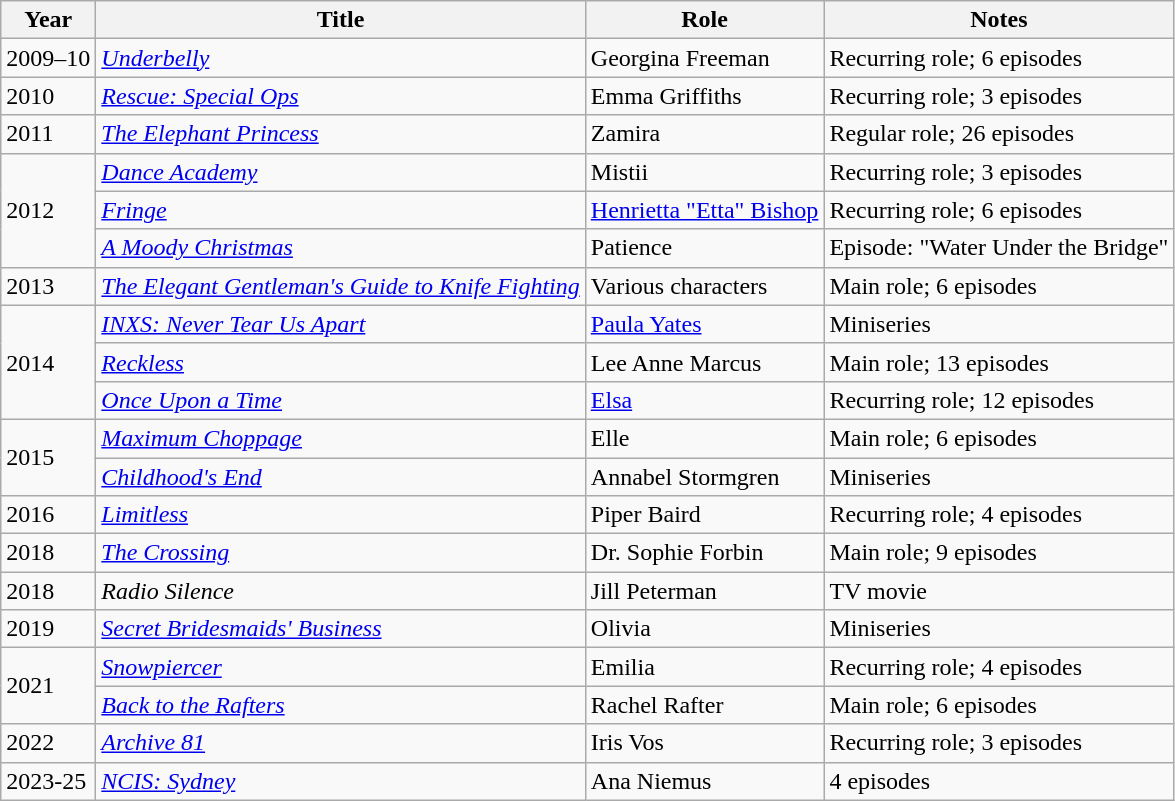<table class="wikitable sortable">
<tr>
<th>Year</th>
<th>Title</th>
<th>Role</th>
<th class="unsortable">Notes</th>
</tr>
<tr>
<td>2009–10</td>
<td><em><a href='#'>Underbelly</a></em></td>
<td>Georgina Freeman</td>
<td>Recurring role; 6 episodes</td>
</tr>
<tr>
<td>2010</td>
<td><em><a href='#'>Rescue: Special Ops</a></em></td>
<td>Emma Griffiths</td>
<td>Recurring role; 3 episodes</td>
</tr>
<tr>
<td>2011</td>
<td><em><a href='#'>The Elephant Princess</a></em></td>
<td>Zamira</td>
<td>Regular role; 26 episodes</td>
</tr>
<tr>
<td rowspan="3">2012</td>
<td><em><a href='#'>Dance Academy</a></em></td>
<td>Mistii</td>
<td>Recurring role; 3 episodes</td>
</tr>
<tr>
<td><em><a href='#'>Fringe</a></em></td>
<td><a href='#'>Henrietta "Etta" Bishop</a></td>
<td>Recurring role; 6 episodes</td>
</tr>
<tr>
<td><em><a href='#'>A Moody Christmas</a></em></td>
<td>Patience</td>
<td>Episode: "Water Under the Bridge"</td>
</tr>
<tr>
<td>2013</td>
<td><em><a href='#'>The Elegant Gentleman's Guide to Knife Fighting</a></em></td>
<td>Various characters</td>
<td>Main role; 6 episodes</td>
</tr>
<tr>
<td rowspan="3">2014</td>
<td><em><a href='#'>INXS: Never Tear Us Apart</a></em></td>
<td><a href='#'>Paula Yates</a></td>
<td>Miniseries</td>
</tr>
<tr>
<td><em><a href='#'>Reckless</a></em></td>
<td>Lee Anne Marcus</td>
<td>Main role; 13 episodes</td>
</tr>
<tr>
<td><em><a href='#'>Once Upon a Time</a></em></td>
<td><a href='#'>Elsa</a></td>
<td>Recurring role; 12 episodes</td>
</tr>
<tr>
<td rowspan="2">2015</td>
<td><em><a href='#'>Maximum Choppage</a></em></td>
<td>Elle</td>
<td>Main role; 6 episodes</td>
</tr>
<tr>
<td><em><a href='#'>Childhood's End</a></em></td>
<td>Annabel Stormgren</td>
<td>Miniseries</td>
</tr>
<tr>
<td>2016</td>
<td><em><a href='#'>Limitless</a></em></td>
<td>Piper Baird</td>
<td>Recurring role; 4 episodes</td>
</tr>
<tr>
<td>2018</td>
<td><em><a href='#'>The Crossing</a></em></td>
<td>Dr. Sophie Forbin</td>
<td>Main role; 9 episodes</td>
</tr>
<tr>
<td>2018</td>
<td><em>Radio Silence</em></td>
<td>Jill Peterman</td>
<td>TV movie</td>
</tr>
<tr>
<td>2019</td>
<td><em><a href='#'>Secret Bridesmaids' Business</a></em></td>
<td>Olivia</td>
<td>Miniseries</td>
</tr>
<tr>
<td rowspan="2">2021</td>
<td><em><a href='#'>Snowpiercer</a></em></td>
<td>Emilia</td>
<td>Recurring role; 4 episodes</td>
</tr>
<tr>
<td><em><a href='#'>Back to the Rafters</a></em></td>
<td>Rachel Rafter</td>
<td>Main role; 6 episodes</td>
</tr>
<tr>
<td>2022</td>
<td><em><a href='#'>Archive 81</a></em></td>
<td>Iris Vos</td>
<td>Recurring role; 3 episodes</td>
</tr>
<tr>
<td>2023-25</td>
<td><em><a href='#'>NCIS: Sydney</a></em></td>
<td>Ana Niemus</td>
<td>4 episodes</td>
</tr>
</table>
